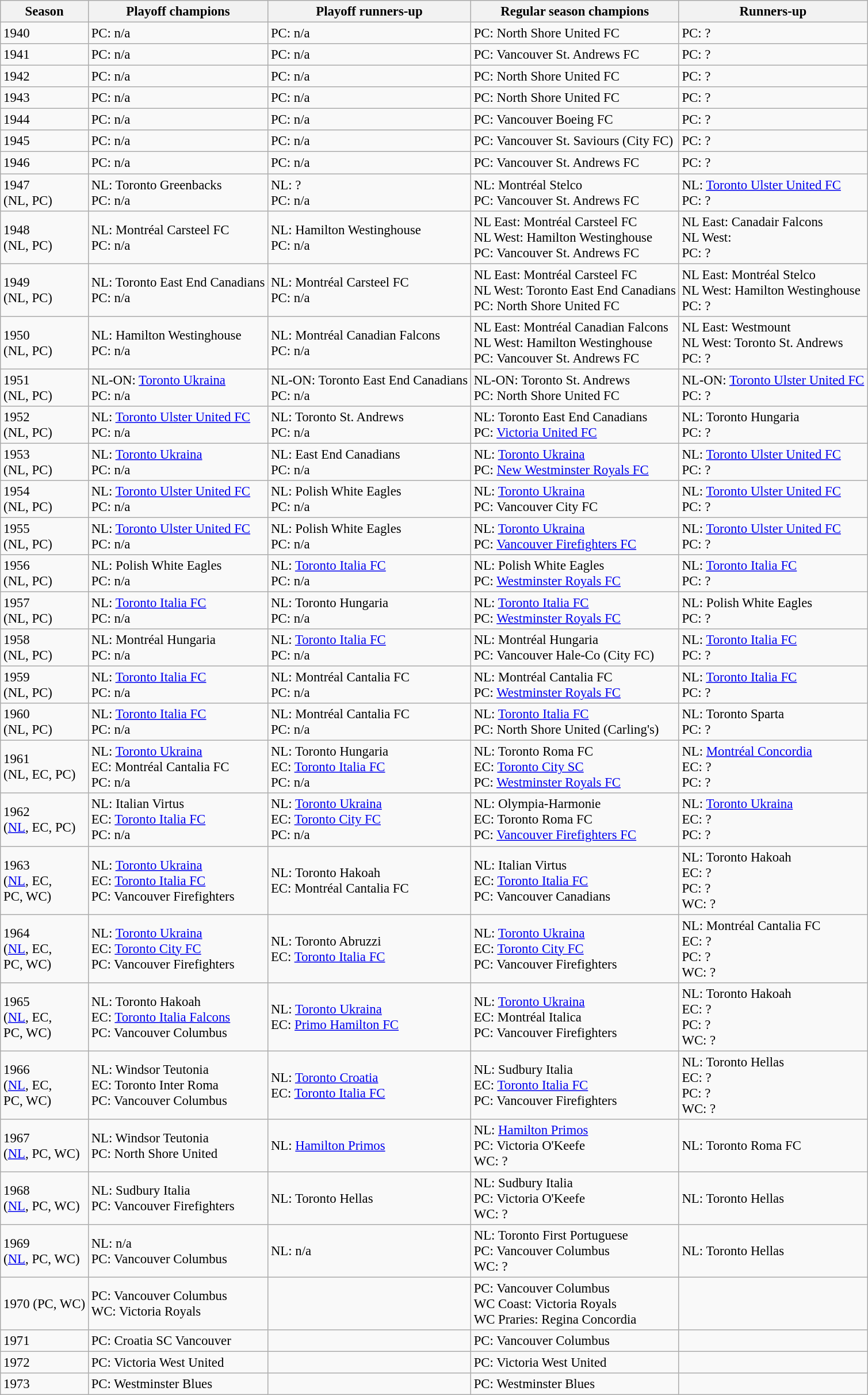<table class="wikitable" style="text-align:left;font-size:95%">
<tr>
<th>Season</th>
<th>Playoff champions</th>
<th>Playoff runners-up</th>
<th>Regular season champions</th>
<th>Runners-up</th>
</tr>
<tr>
<td>1940</td>
<td>PC: n/a</td>
<td>PC: n/a</td>
<td>PC: North Shore United FC</td>
<td>PC: ?</td>
</tr>
<tr>
<td>1941</td>
<td>PC: n/a</td>
<td>PC: n/a</td>
<td>PC: Vancouver St. Andrews FC</td>
<td>PC: ?</td>
</tr>
<tr>
<td>1942</td>
<td>PC: n/a</td>
<td>PC: n/a</td>
<td>PC: North Shore United FC</td>
<td>PC: ?</td>
</tr>
<tr>
<td>1943</td>
<td>PC: n/a</td>
<td>PC: n/a</td>
<td>PC: North Shore United FC</td>
<td>PC: ?</td>
</tr>
<tr>
<td>1944</td>
<td>PC: n/a</td>
<td>PC: n/a</td>
<td>PC: Vancouver Boeing FC</td>
<td>PC: ?</td>
</tr>
<tr>
<td>1945</td>
<td>PC: n/a</td>
<td>PC: n/a</td>
<td>PC: Vancouver St. Saviours (City FC)</td>
<td>PC: ?</td>
</tr>
<tr>
<td>1946</td>
<td>PC: n/a</td>
<td>PC: n/a</td>
<td>PC: Vancouver St. Andrews FC</td>
<td>PC: ?</td>
</tr>
<tr>
<td>1947 <br> (NL, PC)</td>
<td>NL: Toronto Greenbacks <br> PC: n/a</td>
<td>NL: ? <br> PC: n/a</td>
<td>NL: Montréal Stelco <br> PC: Vancouver St. Andrews FC</td>
<td>NL: <a href='#'>Toronto Ulster United FC</a> <br> PC: ?</td>
</tr>
<tr>
<td>1948 <br> (NL, PC)</td>
<td>NL: Montréal Carsteel FC <br> PC: n/a</td>
<td>NL: Hamilton Westinghouse <br> PC: n/a</td>
<td>NL East: Montréal Carsteel FC <br> NL West: Hamilton Westinghouse <br> PC: Vancouver St. Andrews FC</td>
<td>NL East: Canadair Falcons <br> NL West:  <br> PC: ?</td>
</tr>
<tr>
<td>1949 <br> (NL, PC)</td>
<td>NL: Toronto East End Canadians <br> PC: n/a</td>
<td>NL: Montréal Carsteel FC <br> PC: n/a</td>
<td>NL East: Montréal Carsteel FC <br> NL West: Toronto East End Canadians <br> PC: North Shore United FC</td>
<td>NL East: Montréal Stelco <br> NL West: Hamilton Westinghouse   <br> PC: ?</td>
</tr>
<tr>
<td>1950 <br> (NL, PC)</td>
<td>NL: Hamilton Westinghouse <br> PC: n/a</td>
<td>NL: Montréal Canadian Falcons <br> PC: n/a</td>
<td>NL East: Montréal Canadian Falcons <br> NL West: Hamilton Westinghouse <br> PC: Vancouver St. Andrews FC</td>
<td>NL East: Westmount <br> NL West: Toronto St. Andrews   <br> PC: ?</td>
</tr>
<tr>
<td>1951 <br> (NL, PC)</td>
<td>NL-ON: <a href='#'>Toronto Ukraina</a> <br> PC: n/a</td>
<td>NL-ON: Toronto East End Canadians <br> PC: n/a</td>
<td>NL-ON: Toronto St. Andrews <br> PC: North Shore United FC</td>
<td>NL-ON: <a href='#'>Toronto Ulster United FC</a>   <br> PC: ?</td>
</tr>
<tr>
<td>1952 <br> (NL, PC)</td>
<td>NL: <a href='#'>Toronto Ulster United FC</a> <br> PC: n/a</td>
<td>NL: Toronto St. Andrews <br> PC: n/a</td>
<td>NL: Toronto East End Canadians <br> PC: <a href='#'>Victoria United FC</a></td>
<td>NL: Toronto Hungaria   <br> PC: ?</td>
</tr>
<tr>
<td>1953 <br> (NL, PC)</td>
<td>NL: <a href='#'>Toronto Ukraina</a> <br> PC: n/a</td>
<td>NL: East End Canadians <br> PC: n/a</td>
<td>NL: <a href='#'>Toronto Ukraina</a> <br> PC: <a href='#'>New Westminster Royals FC</a></td>
<td>NL: <a href='#'>Toronto Ulster United FC</a>   <br> PC: ?</td>
</tr>
<tr>
<td>1954 <br> (NL, PC)</td>
<td>NL: <a href='#'>Toronto Ulster United FC</a> <br> PC: n/a</td>
<td>NL: Polish White Eagles <br> PC: n/a</td>
<td>NL: <a href='#'>Toronto Ukraina</a> <br> PC: Vancouver City FC</td>
<td>NL: <a href='#'>Toronto Ulster United FC</a>   <br> PC: ?</td>
</tr>
<tr>
<td>1955 <br> (NL, PC)</td>
<td>NL: <a href='#'>Toronto Ulster United FC</a> <br> PC: n/a</td>
<td>NL: Polish White Eagles <br> PC: n/a</td>
<td>NL: <a href='#'>Toronto Ukraina</a> <br> PC: <a href='#'>Vancouver Firefighters FC</a></td>
<td>NL: <a href='#'>Toronto Ulster United FC</a>   <br> PC: ?</td>
</tr>
<tr>
<td>1956 <br> (NL, PC)</td>
<td>NL: Polish White Eagles <br> PC: n/a</td>
<td>NL: <a href='#'>Toronto Italia FC</a> <br> PC: n/a</td>
<td>NL: Polish White Eagles <br> PC: <a href='#'>Westminster Royals FC</a></td>
<td>NL: <a href='#'>Toronto Italia FC</a>   <br> PC: ?</td>
</tr>
<tr>
<td>1957 <br> (NL, PC)</td>
<td>NL: <a href='#'>Toronto Italia FC</a> <br> PC: n/a</td>
<td>NL: Toronto Hungaria <br> PC: n/a</td>
<td>NL: <a href='#'>Toronto Italia FC</a> <br> PC: <a href='#'>Westminster Royals FC</a></td>
<td>NL: Polish White Eagles   <br> PC: ?</td>
</tr>
<tr>
<td>1958 <br> (NL, PC)</td>
<td>NL: Montréal Hungaria <br> PC: n/a</td>
<td>NL: <a href='#'>Toronto Italia FC</a> <br> PC: n/a</td>
<td>NL: Montréal Hungaria <br> PC: Vancouver Hale-Co (City FC)</td>
<td>NL: <a href='#'>Toronto Italia FC</a>   <br> PC: ?</td>
</tr>
<tr>
<td>1959 <br> (NL, PC)</td>
<td>NL: <a href='#'>Toronto Italia FC</a> <br> PC: n/a</td>
<td>NL: Montréal Cantalia FC <br> PC: n/a</td>
<td>NL: Montréal Cantalia FC <br> PC: <a href='#'>Westminster Royals FC</a></td>
<td>NL: <a href='#'>Toronto Italia FC</a>   <br> PC: ?</td>
</tr>
<tr>
<td>1960 <br> (NL, PC)</td>
<td>NL: <a href='#'>Toronto Italia FC</a> <br> PC: n/a</td>
<td>NL: Montréal Cantalia FC <br> PC: n/a</td>
<td>NL: <a href='#'>Toronto Italia FC</a> <br> PC: North Shore United (Carling's)</td>
<td>NL: Toronto Sparta   <br> PC: ?</td>
</tr>
<tr>
<td>1961 <br> (NL, EC, PC)</td>
<td>NL: <a href='#'>Toronto Ukraina</a> <br> EC: Montréal Cantalia FC <br> PC: n/a</td>
<td>NL: Toronto Hungaria <br> EC: <a href='#'>Toronto Italia FC</a> <br> PC: n/a</td>
<td>NL: Toronto Roma FC <br> EC: <a href='#'>Toronto City SC</a> <br> PC: <a href='#'>Westminster Royals FC</a></td>
<td>NL: <a href='#'>Montréal Concordia</a> <br> EC: ?  <br> PC: ?</td>
</tr>
<tr>
<td>1962 <br>(<a href='#'>NL</a>, EC, PC)</td>
<td>NL: Italian Virtus <br> EC: <a href='#'>Toronto Italia FC</a> <br> PC: n/a</td>
<td>NL: <a href='#'>Toronto Ukraina</a> <br> EC: <a href='#'>Toronto City FC</a> <br> PC: n/a</td>
<td>NL: Olympia-Harmonie <br> EC: Toronto Roma FC <br> PC: <a href='#'>Vancouver Firefighters FC</a></td>
<td>NL: <a href='#'>Toronto Ukraina</a> <br> EC: ?  <br> PC: ?</td>
</tr>
<tr>
<td>1963 <br> (<a href='#'>NL</a>, EC,<br>PC, WC)</td>
<td>NL: <a href='#'>Toronto Ukraina</a> <br> EC: <a href='#'>Toronto Italia FC</a> <br> PC: Vancouver Firefighters</td>
<td>NL: Toronto Hakoah <br> EC: Montréal Cantalia FC</td>
<td>NL: Italian Virtus <br> EC: <a href='#'>Toronto Italia FC</a> <br> PC: Vancouver Canadians</td>
<td>NL: Toronto Hakoah <br> EC: ? <br> PC: ? <br> WC: ?</td>
</tr>
<tr>
<td>1964 <br> (<a href='#'>NL</a>, EC,<br>PC, WC)</td>
<td>NL: <a href='#'>Toronto Ukraina</a> <br> EC: <a href='#'>Toronto City FC</a> <br> PC: Vancouver Firefighters</td>
<td>NL: Toronto Abruzzi <br> EC: <a href='#'>Toronto Italia FC</a></td>
<td>NL: <a href='#'>Toronto Ukraina</a> <br> EC: <a href='#'>Toronto City FC</a> <br> PC: Vancouver Firefighters</td>
<td>NL: Montréal Cantalia FC <br> EC: ? <br> PC: ? <br> WC: ?</td>
</tr>
<tr>
<td>1965 <br> (<a href='#'>NL</a>, EC,<br>PC, WC)</td>
<td>NL: Toronto Hakoah <br> EC: <a href='#'>Toronto Italia Falcons</a> <br> PC: Vancouver Columbus</td>
<td>NL: <a href='#'>Toronto Ukraina</a> <br> EC: <a href='#'>Primo Hamilton FC</a></td>
<td>NL: <a href='#'>Toronto Ukraina</a> <br> EC: Montréal Italica <br> PC: Vancouver Firefighters</td>
<td>NL: Toronto Hakoah <br> EC: ? <br> PC: ? <br> WC: ?</td>
</tr>
<tr>
<td>1966 <br> (<a href='#'>NL</a>, EC,<br>PC, WC)</td>
<td>NL: Windsor Teutonia <br> EC: Toronto Inter Roma <br> PC: Vancouver Columbus</td>
<td>NL: <a href='#'>Toronto Croatia</a> <br> EC: <a href='#'>Toronto Italia FC</a></td>
<td>NL: Sudbury Italia <br> EC: <a href='#'>Toronto Italia FC</a> <br> PC: Vancouver Firefighters</td>
<td>NL: Toronto Hellas <br> EC: ? <br> PC: ? <br> WC: ?</td>
</tr>
<tr>
<td>1967 <br> (<a href='#'>NL</a>, PC, WC)</td>
<td>NL: Windsor Teutonia  <br> PC: North Shore United</td>
<td>NL: <a href='#'>Hamilton Primos</a></td>
<td>NL: <a href='#'>Hamilton Primos</a> <br> PC: Victoria O'Keefe <br> WC: ?</td>
<td>NL: Toronto Roma FC</td>
</tr>
<tr>
<td>1968 <br> (<a href='#'>NL</a>, PC, WC)</td>
<td>NL: Sudbury Italia <br> PC: Vancouver Firefighters</td>
<td>NL: Toronto Hellas</td>
<td>NL: Sudbury Italia <br> PC: Victoria O'Keefe <br> WC: ?</td>
<td>NL: Toronto Hellas</td>
</tr>
<tr>
<td>1969 <br> (<a href='#'>NL</a>, PC, WC)</td>
<td>NL: n/a <br> PC: Vancouver Columbus</td>
<td>NL: n/a</td>
<td>NL: Toronto First Portuguese <br> PC: Vancouver Columbus <br> WC: ?</td>
<td>NL: Toronto Hellas</td>
</tr>
<tr>
<td>1970 (PC, WC)</td>
<td>PC: Vancouver Columbus <br> WC: Victoria Royals</td>
<td></td>
<td>PC: Vancouver Columbus <br> WC Coast: Victoria Royals <br> WC Praries: Regina Concordia</td>
<td></td>
</tr>
<tr>
<td>1971</td>
<td>PC: Croatia SC Vancouver</td>
<td></td>
<td>PC: Vancouver Columbus</td>
<td></td>
</tr>
<tr>
<td>1972</td>
<td>PC: Victoria West United</td>
<td></td>
<td>PC: Victoria West United</td>
<td></td>
</tr>
<tr>
<td>1973</td>
<td>PC: Westminster Blues</td>
<td></td>
<td>PC: Westminster Blues</td>
<td></td>
</tr>
</table>
